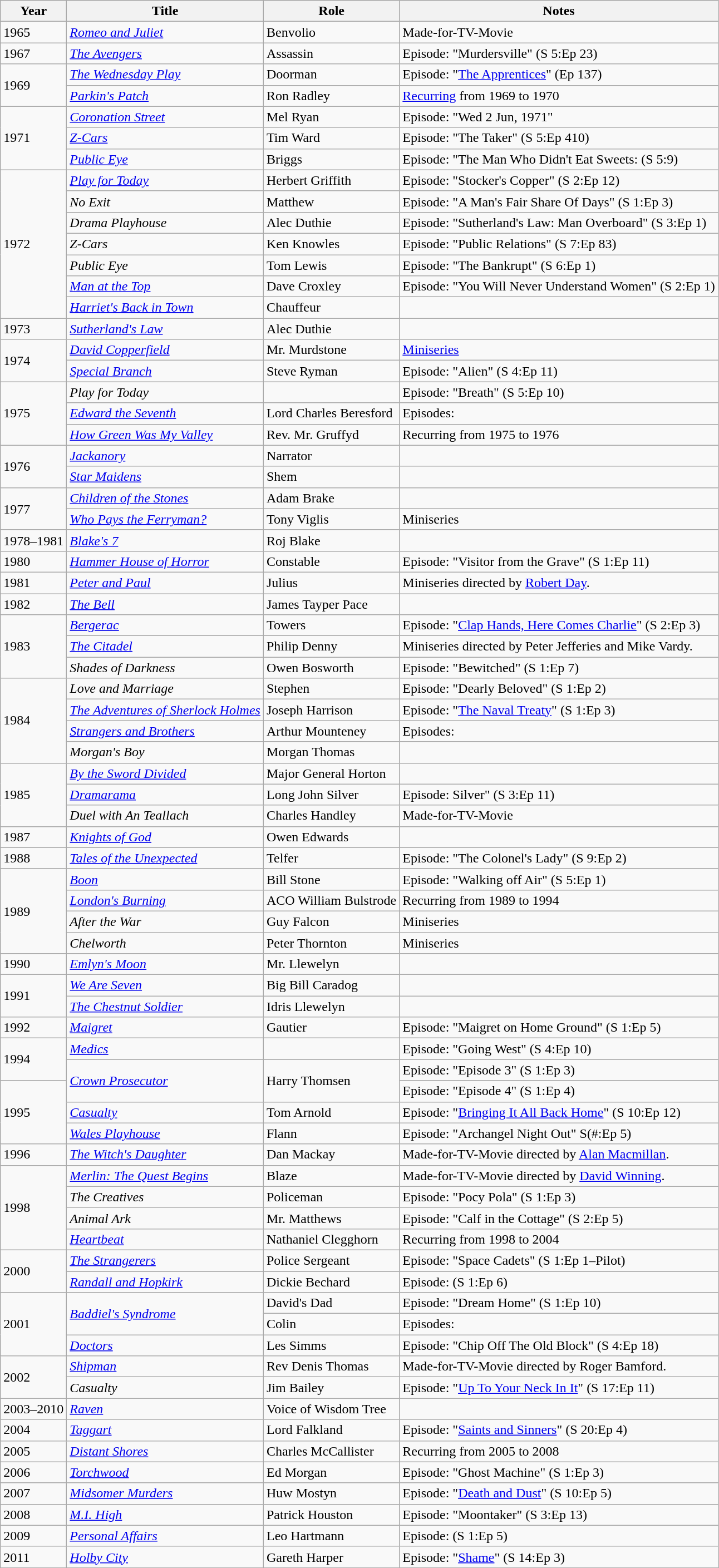<table class="wikitable sortable">
<tr>
<th>Year</th>
<th>Title</th>
<th>Role</th>
<th class="unsortable">Notes</th>
</tr>
<tr>
<td>1965</td>
<td><em><a href='#'>Romeo and Juliet</a></em></td>
<td>Benvolio</td>
<td>Made-for-TV-Movie</td>
</tr>
<tr>
<td>1967</td>
<td><em><a href='#'>The Avengers</a></em></td>
<td>Assassin</td>
<td>Episode: "Murdersville" (S 5:Ep 23)</td>
</tr>
<tr>
<td rowspan="2">1969</td>
<td><em><a href='#'>The Wednesday Play</a></em></td>
<td>Doorman</td>
<td>Episode: "<a href='#'>The Apprentices</a>" (Ep 137)</td>
</tr>
<tr>
<td><em><a href='#'>Parkin's Patch</a></em></td>
<td>Ron Radley</td>
<td><a href='#'>Recurring</a> from 1969 to 1970</td>
</tr>
<tr>
<td rowspan="3">1971</td>
<td><em><a href='#'>Coronation Street</a></em></td>
<td>Mel Ryan</td>
<td>Episode: "Wed 2 Jun, 1971"</td>
</tr>
<tr>
<td><em><a href='#'>Z-Cars</a></em></td>
<td>Tim Ward</td>
<td>Episode: "The Taker" (S 5:Ep 410)</td>
</tr>
<tr>
<td><em><a href='#'>Public Eye</a></em></td>
<td>Briggs</td>
<td>Episode: "The Man Who Didn't Eat Sweets: (S 5:9)</td>
</tr>
<tr>
<td rowspan="7">1972</td>
<td><em><a href='#'>Play for Today</a></em></td>
<td>Herbert Griffith</td>
<td>Episode: "Stocker's Copper" (S 2:Ep 12)</td>
</tr>
<tr>
<td><em>No Exit</em></td>
<td>Matthew</td>
<td>Episode: "A Man's Fair Share Of Days" (S 1:Ep 3)</td>
</tr>
<tr>
<td><em>Drama Playhouse</em></td>
<td>Alec Duthie</td>
<td>Episode: "Sutherland's Law: Man Overboard" (S 3:Ep 1)</td>
</tr>
<tr>
<td><em>Z-Cars</em></td>
<td>Ken Knowles</td>
<td>Episode: "Public Relations" (S 7:Ep 83)</td>
</tr>
<tr>
<td><em>Public Eye</em></td>
<td>Tom Lewis</td>
<td>Episode: "The Bankrupt" (S 6:Ep 1)</td>
</tr>
<tr>
<td><em><a href='#'>Man at the Top</a></em></td>
<td>Dave Croxley</td>
<td>Episode: "You Will Never Understand Women" (S 2:Ep 1)</td>
</tr>
<tr>
<td><em><a href='#'>Harriet's Back in Town</a></em></td>
<td>Chauffeur</td>
<td></td>
</tr>
<tr>
<td>1973</td>
<td><em><a href='#'>Sutherland's Law</a></em></td>
<td>Alec Duthie</td>
<td></td>
</tr>
<tr>
<td rowspan="2">1974</td>
<td><em><a href='#'>David Copperfield</a></em></td>
<td>Mr. Murdstone</td>
<td><a href='#'>Miniseries</a></td>
</tr>
<tr>
<td><em><a href='#'>Special Branch</a></em></td>
<td>Steve Ryman</td>
<td>Episode: "Alien" (S 4:Ep 11)</td>
</tr>
<tr>
<td rowspan="3">1975</td>
<td><em>Play for Today</em></td>
<td></td>
<td>Episode: "Breath" (S 5:Ep 10)</td>
</tr>
<tr>
<td><em><a href='#'>Edward the Seventh</a></em></td>
<td>Lord Charles Beresford</td>
<td>Episodes: </td>
</tr>
<tr>
<td><em><a href='#'>How Green Was My Valley</a></em></td>
<td>Rev. Mr. Gruffyd</td>
<td>Recurring from 1975 to 1976</td>
</tr>
<tr>
<td rowspan="2">1976</td>
<td><em><a href='#'>Jackanory</a></em></td>
<td>Narrator</td>
<td></td>
</tr>
<tr>
<td><em><a href='#'>Star Maidens</a></em></td>
<td>Shem</td>
<td></td>
</tr>
<tr>
<td rowspan="2">1977</td>
<td><em><a href='#'>Children of the Stones</a></em></td>
<td>Adam Brake</td>
<td></td>
</tr>
<tr>
<td><em><a href='#'>Who Pays the Ferryman?</a></em></td>
<td>Tony Viglis</td>
<td>Miniseries</td>
</tr>
<tr>
<td>1978–1981</td>
<td><em><a href='#'>Blake's 7</a></em></td>
<td>Roj Blake</td>
<td></td>
</tr>
<tr>
<td>1980</td>
<td><em><a href='#'>Hammer House of Horror</a></em></td>
<td>Constable</td>
<td>Episode: "Visitor from the Grave" (S 1:Ep 11)</td>
</tr>
<tr>
<td>1981</td>
<td><em><a href='#'>Peter and Paul</a></em></td>
<td>Julius</td>
<td>Miniseries directed by <a href='#'>Robert Day</a>.</td>
</tr>
<tr>
<td>1982</td>
<td><em><a href='#'>The Bell</a></em></td>
<td>James Tayper Pace</td>
<td></td>
</tr>
<tr>
<td rowspan=3">1983</td>
<td><em><a href='#'>Bergerac</a></em></td>
<td>Towers</td>
<td>Episode: "<a href='#'>Clap Hands, Here Comes Charlie</a>" (S 2:Ep 3)</td>
</tr>
<tr>
<td><em><a href='#'>The Citadel</a></em></td>
<td>Philip Denny</td>
<td>Miniseries directed by Peter Jefferies and Mike Vardy.</td>
</tr>
<tr>
<td><em>Shades of Darkness</em></td>
<td>Owen Bosworth</td>
<td>Episode: "Bewitched" (S 1:Ep 7)</td>
</tr>
<tr>
<td rowspan="4">1984</td>
<td><em>Love and Marriage</em></td>
<td>Stephen</td>
<td>Episode: "Dearly Beloved" (S 1:Ep 2)</td>
</tr>
<tr>
<td><em><a href='#'>The Adventures of Sherlock Holmes</a></em></td>
<td>Joseph Harrison</td>
<td>Episode: "<a href='#'>The Naval Treaty</a>" (S 1:Ep 3)</td>
</tr>
<tr>
<td><em><a href='#'>Strangers and Brothers</a></em></td>
<td>Arthur Mounteney</td>
<td>Episodes: </td>
</tr>
<tr>
<td><em>Morgan's Boy</em></td>
<td>Morgan Thomas</td>
<td></td>
</tr>
<tr>
<td rowspan="3">1985</td>
<td><em><a href='#'>By the Sword Divided</a></em></td>
<td>Major General Horton</td>
<td></td>
</tr>
<tr>
<td><em><a href='#'>Dramarama</a></em></td>
<td>Long John Silver</td>
<td>Episode: Silver" (S 3:Ep 11)</td>
</tr>
<tr>
<td><em>Duel with An Teallach</em></td>
<td>Charles Handley</td>
<td>Made-for-TV-Movie</td>
</tr>
<tr>
<td>1987</td>
<td><em><a href='#'>Knights of God</a></em></td>
<td>Owen Edwards</td>
<td></td>
</tr>
<tr>
<td>1988</td>
<td><em><a href='#'>Tales of the Unexpected</a></em></td>
<td>Telfer</td>
<td>Episode: "The Colonel's Lady" (S 9:Ep 2)</td>
</tr>
<tr>
<td rowspan="4">1989</td>
<td><em><a href='#'>Boon</a></em></td>
<td>Bill Stone</td>
<td>Episode: "Walking off Air" (S 5:Ep 1)</td>
</tr>
<tr>
<td><em><a href='#'>London's Burning</a></em></td>
<td>ACO William Bulstrode</td>
<td>Recurring from 1989 to 1994</td>
</tr>
<tr>
<td><em>After the War</em></td>
<td>Guy Falcon</td>
<td>Miniseries</td>
</tr>
<tr>
<td><em>Chelworth</em></td>
<td>Peter Thornton</td>
<td>Miniseries</td>
</tr>
<tr>
<td>1990</td>
<td><em><a href='#'>Emlyn's Moon</a></em></td>
<td>Mr. Llewelyn</td>
<td></td>
</tr>
<tr>
<td rowspan="2">1991</td>
<td><em><a href='#'>We Are Seven</a></em></td>
<td>Big Bill Caradog</td>
<td></td>
</tr>
<tr>
<td><em><a href='#'>The Chestnut Soldier</a></em></td>
<td>Idris Llewelyn</td>
<td></td>
</tr>
<tr>
<td>1992</td>
<td><em><a href='#'>Maigret</a></em></td>
<td>Gautier</td>
<td>Episode: "Maigret on Home Ground" (S 1:Ep 5)</td>
</tr>
<tr>
<td rowspan="2">1994</td>
<td><em><a href='#'>Medics</a></em></td>
<td></td>
<td>Episode: "Going West" (S 4:Ep 10)</td>
</tr>
<tr>
<td rowspan="2"><em><a href='#'>Crown Prosecutor</a></em></td>
<td rowspan="2">Harry Thomsen</td>
<td>Episode: "Episode 3" (S 1:Ep 3)</td>
</tr>
<tr>
<td rowspan="3">1995</td>
<td>Episode: "Episode 4" (S 1:Ep 4)</td>
</tr>
<tr>
<td><em><a href='#'>Casualty</a></em></td>
<td>Tom Arnold</td>
<td>Episode: "<a href='#'>Bringing It All Back Home</a>" (S 10:Ep 12)</td>
</tr>
<tr>
<td><em><a href='#'>Wales Playhouse</a></em></td>
<td>Flann</td>
<td>Episode: "Archangel Night Out" S(#:Ep 5)</td>
</tr>
<tr>
<td>1996</td>
<td><em><a href='#'>The Witch's Daughter</a></em></td>
<td>Dan Mackay</td>
<td>Made-for-TV-Movie directed by <a href='#'>Alan Macmillan</a>.</td>
</tr>
<tr>
<td rowspan="4">1998</td>
<td><em><a href='#'>Merlin: The Quest Begins</a></em></td>
<td>Blaze</td>
<td>Made-for-TV-Movie directed by <a href='#'>David Winning</a>.</td>
</tr>
<tr>
<td><em>The Creatives</em></td>
<td>Policeman</td>
<td>Episode: "Pocy Pola" (S 1:Ep 3)</td>
</tr>
<tr>
<td><em>Animal Ark</em></td>
<td>Mr. Matthews</td>
<td>Episode: "Calf in the Cottage" (S 2:Ep 5)</td>
</tr>
<tr>
<td><em><a href='#'>Heartbeat</a></em></td>
<td>Nathaniel Clegghorn</td>
<td>Recurring from 1998 to 2004</td>
</tr>
<tr>
<td rowspan="2">2000</td>
<td><em><a href='#'>The Strangerers</a></em></td>
<td>Police Sergeant</td>
<td>Episode: "Space Cadets" (S 1:Ep 1–Pilot)</td>
</tr>
<tr>
<td><em><a href='#'>Randall and Hopkirk</a></em></td>
<td>Dickie Bechard</td>
<td>Episode: (S 1:Ep 6)</td>
</tr>
<tr>
<td rowspan="3">2001</td>
<td rowspan="2"><em><a href='#'>Baddiel's Syndrome</a></em></td>
<td>David's Dad</td>
<td>Episode: "Dream Home" (S 1:Ep 10)</td>
</tr>
<tr>
<td>Colin</td>
<td>Episodes: </td>
</tr>
<tr>
<td><em><a href='#'>Doctors</a></em></td>
<td>Les Simms</td>
<td>Episode: "Chip Off The Old Block" (S 4:Ep 18)</td>
</tr>
<tr>
<td rowspan="2">2002</td>
<td><em><a href='#'>Shipman</a></em></td>
<td>Rev Denis Thomas</td>
<td>Made-for-TV-Movie directed by Roger Bamford.</td>
</tr>
<tr>
<td><em>Casualty</em></td>
<td>Jim Bailey</td>
<td>Episode: "<a href='#'>Up To Your Neck In It</a>" (S 17:Ep 11)</td>
</tr>
<tr>
<td>2003–2010</td>
<td><em><a href='#'>Raven</a></em></td>
<td>Voice of Wisdom Tree</td>
<td></td>
</tr>
<tr>
<td>2004</td>
<td><em><a href='#'>Taggart</a></em></td>
<td>Lord Falkland</td>
<td>Episode: "<a href='#'>Saints and Sinners</a>" (S 20:Ep 4)</td>
</tr>
<tr>
<td>2005</td>
<td><em><a href='#'>Distant Shores</a></em></td>
<td>Charles McCallister</td>
<td>Recurring from 2005 to 2008</td>
</tr>
<tr>
<td>2006</td>
<td><em><a href='#'>Torchwood</a></em></td>
<td>Ed Morgan</td>
<td>Episode: "Ghost Machine" (S 1:Ep 3)</td>
</tr>
<tr>
<td>2007</td>
<td><em><a href='#'>Midsomer Murders</a></em></td>
<td>Huw Mostyn</td>
<td>Episode: "<a href='#'>Death and Dust</a>" (S 10:Ep 5)</td>
</tr>
<tr>
<td>2008</td>
<td><em><a href='#'>M.I. High</a></em></td>
<td>Patrick Houston</td>
<td>Episode: "Moontaker" (S 3:Ep 13)</td>
</tr>
<tr>
<td>2009</td>
<td><em><a href='#'>Personal Affairs</a></em></td>
<td>Leo Hartmann</td>
<td>Episode: (S 1:Ep 5)</td>
</tr>
<tr>
<td>2011</td>
<td><em><a href='#'>Holby City</a></em></td>
<td>Gareth Harper</td>
<td>Episode: "<a href='#'>Shame</a>" (S 14:Ep 3)</td>
</tr>
<tr>
</tr>
</table>
